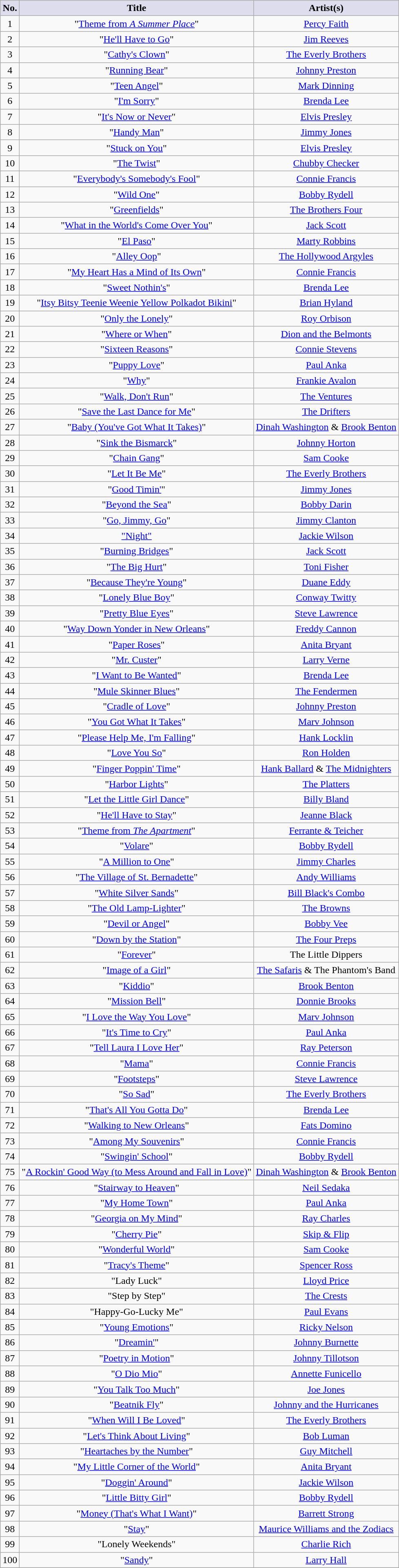<table class="wikitable sortable" style="text-align: center">
<tr>
<th scope="col" style="background:#dde;">No.</th>
<th scope="col" style="background:#dde;">Title</th>
<th scope="col" style="background:#dde;">Artist(s)</th>
</tr>
<tr>
<td>1</td>
<td>"<a href='#'>Theme from <em>A Summer Place</em></a>"</td>
<td><a href='#'>Percy Faith</a></td>
</tr>
<tr>
<td>2</td>
<td>"<a href='#'>He'll Have to Go</a>"</td>
<td><a href='#'>Jim Reeves</a></td>
</tr>
<tr>
<td>3</td>
<td>"<a href='#'>Cathy's Clown</a>"</td>
<td><a href='#'>The Everly Brothers</a></td>
</tr>
<tr>
<td>4</td>
<td>"<a href='#'>Running Bear</a>"</td>
<td><a href='#'>Johnny Preston</a></td>
</tr>
<tr>
<td>5</td>
<td>"<a href='#'>Teen Angel</a>"</td>
<td><a href='#'>Mark Dinning</a></td>
</tr>
<tr>
<td>6</td>
<td>"<a href='#'>I'm Sorry</a>"</td>
<td><a href='#'>Brenda Lee</a></td>
</tr>
<tr>
<td>7</td>
<td>"<a href='#'>It's Now or Never</a>"</td>
<td><a href='#'>Elvis Presley</a></td>
</tr>
<tr>
<td>8</td>
<td>"<a href='#'>Handy Man</a>"</td>
<td><a href='#'>Jimmy Jones</a></td>
</tr>
<tr>
<td>9</td>
<td>"<a href='#'>Stuck on You</a>"</td>
<td><a href='#'>Elvis Presley</a></td>
</tr>
<tr>
<td>10</td>
<td>"<a href='#'>The Twist</a>"</td>
<td><a href='#'>Chubby Checker</a></td>
</tr>
<tr>
<td>11</td>
<td>"<a href='#'>Everybody's Somebody's Fool</a>"</td>
<td><a href='#'>Connie Francis</a></td>
</tr>
<tr>
<td>12</td>
<td>"<a href='#'>Wild One</a>"</td>
<td><a href='#'>Bobby Rydell</a></td>
</tr>
<tr>
<td>13</td>
<td>"<a href='#'>Greenfields</a>"</td>
<td><a href='#'>The Brothers Four</a></td>
</tr>
<tr>
<td>14</td>
<td>"<a href='#'>What in the World's Come Over You</a>"</td>
<td><a href='#'>Jack Scott</a></td>
</tr>
<tr>
<td>15</td>
<td>"<a href='#'>El Paso</a>"</td>
<td><a href='#'>Marty Robbins</a></td>
</tr>
<tr>
<td>16</td>
<td>"<a href='#'>Alley Oop</a>"</td>
<td><a href='#'>The Hollywood Argyles</a></td>
</tr>
<tr>
<td>17</td>
<td>"<a href='#'>My Heart Has a Mind of Its Own</a>"</td>
<td><a href='#'>Connie Francis</a></td>
</tr>
<tr>
<td>18</td>
<td>"<a href='#'>Sweet Nothin's</a>"</td>
<td><a href='#'>Brenda Lee</a></td>
</tr>
<tr>
<td>19</td>
<td>"<a href='#'>Itsy Bitsy Teenie Weenie Yellow Polkadot Bikini</a>"</td>
<td><a href='#'>Brian Hyland</a></td>
</tr>
<tr>
<td>20</td>
<td>"<a href='#'>Only the Lonely</a>"</td>
<td><a href='#'>Roy Orbison</a></td>
</tr>
<tr>
<td>21</td>
<td>"<a href='#'>Where or When</a>"</td>
<td><a href='#'>Dion and the Belmonts</a></td>
</tr>
<tr>
<td>22</td>
<td>"<a href='#'>Sixteen Reasons</a>"</td>
<td><a href='#'>Connie Stevens</a></td>
</tr>
<tr>
<td>23</td>
<td>"<a href='#'>Puppy Love</a>"</td>
<td><a href='#'>Paul Anka</a></td>
</tr>
<tr>
<td>24</td>
<td>"<a href='#'>Why</a>"</td>
<td><a href='#'>Frankie Avalon</a></td>
</tr>
<tr>
<td>25</td>
<td>"<a href='#'>Walk, Don't Run</a>"</td>
<td><a href='#'>The Ventures</a></td>
</tr>
<tr>
<td>26</td>
<td>"<a href='#'>Save the Last Dance for Me</a>"</td>
<td><a href='#'>The Drifters</a></td>
</tr>
<tr>
<td>27</td>
<td>"<a href='#'>Baby (You've Got What It Takes)</a>"</td>
<td><a href='#'>Dinah Washington</a> & <a href='#'>Brook Benton</a></td>
</tr>
<tr>
<td>28</td>
<td>"<a href='#'>Sink the Bismarck</a>"</td>
<td><a href='#'>Johnny Horton</a></td>
</tr>
<tr>
<td>29</td>
<td>"<a href='#'>Chain Gang</a>"</td>
<td><a href='#'>Sam Cooke</a></td>
</tr>
<tr>
<td>30</td>
<td>"<a href='#'>Let It Be Me</a>"</td>
<td><a href='#'>The Everly Brothers</a></td>
</tr>
<tr>
<td>31</td>
<td>"<a href='#'>Good Timin'</a>"</td>
<td><a href='#'>Jimmy Jones</a></td>
</tr>
<tr>
<td>32</td>
<td>"<a href='#'>Beyond the Sea</a>"</td>
<td><a href='#'>Bobby Darin</a></td>
</tr>
<tr>
<td>33</td>
<td>"<a href='#'>Go, Jimmy, Go</a>"</td>
<td><a href='#'>Jimmy Clanton</a></td>
</tr>
<tr>
<td>34</td>
<td><a href='#'>"Night"</a></td>
<td><a href='#'>Jackie Wilson</a></td>
</tr>
<tr>
<td>35</td>
<td>"<a href='#'>Burning Bridges</a>"</td>
<td><a href='#'>Jack Scott</a></td>
</tr>
<tr>
<td>36</td>
<td>"<a href='#'>The Big Hurt</a>"</td>
<td><a href='#'>Toni Fisher</a></td>
</tr>
<tr>
<td>37</td>
<td>"<a href='#'>Because They're Young</a>"</td>
<td><a href='#'>Duane Eddy</a></td>
</tr>
<tr>
<td>38</td>
<td>"<a href='#'>Lonely Blue Boy</a>"</td>
<td><a href='#'>Conway Twitty</a></td>
</tr>
<tr>
<td>39</td>
<td>"<a href='#'>Pretty Blue Eyes</a>"</td>
<td><a href='#'>Steve Lawrence</a></td>
</tr>
<tr>
<td>40</td>
<td>"<a href='#'>Way Down Yonder in New Orleans</a>"</td>
<td><a href='#'>Freddy Cannon</a></td>
</tr>
<tr>
<td>41</td>
<td>"<a href='#'>Paper Roses</a>"</td>
<td><a href='#'>Anita Bryant</a></td>
</tr>
<tr>
<td>42</td>
<td>"<a href='#'>Mr. Custer</a>"</td>
<td><a href='#'>Larry Verne</a></td>
</tr>
<tr>
<td>43</td>
<td>"<a href='#'>I Want to Be Wanted</a>"</td>
<td><a href='#'>Brenda Lee</a></td>
</tr>
<tr>
<td>44</td>
<td>"<a href='#'>Mule Skinner Blues</a>"</td>
<td><a href='#'>The Fendermen</a></td>
</tr>
<tr>
<td>45</td>
<td>"<a href='#'>Cradle of Love</a>"</td>
<td><a href='#'>Johnny Preston</a></td>
</tr>
<tr>
<td>46</td>
<td>"<a href='#'>You Got What It Takes</a>"</td>
<td><a href='#'>Marv Johnson</a></td>
</tr>
<tr>
<td>47</td>
<td>"<a href='#'>Please Help Me, I'm Falling</a>"</td>
<td><a href='#'>Hank Locklin</a></td>
</tr>
<tr>
<td>48</td>
<td>"<a href='#'>Love You So</a>"</td>
<td><a href='#'>Ron Holden</a></td>
</tr>
<tr>
<td>49</td>
<td>"<a href='#'>Finger Poppin' Time</a>"</td>
<td><a href='#'>Hank Ballard</a> & <a href='#'>The Midnighters</a></td>
</tr>
<tr>
<td>50</td>
<td>"<a href='#'>Harbor Lights</a>"</td>
<td><a href='#'>The Platters</a></td>
</tr>
<tr>
<td>51</td>
<td>"<a href='#'>Let the Little Girl Dance</a>"</td>
<td><a href='#'>Billy Bland</a></td>
</tr>
<tr>
<td>52</td>
<td>"<a href='#'>He'll Have to Stay</a>"</td>
<td><a href='#'>Jeanne Black</a></td>
</tr>
<tr>
<td>53</td>
<td>"<a href='#'>Theme from <em>The Apartment</em></a>"</td>
<td><a href='#'>Ferrante & Teicher</a></td>
</tr>
<tr>
<td>54</td>
<td>"<a href='#'>Volare</a>"</td>
<td><a href='#'>Bobby Rydell</a></td>
</tr>
<tr>
<td>55</td>
<td>"<a href='#'>A Million to One</a>"</td>
<td><a href='#'>Jimmy Charles</a></td>
</tr>
<tr>
<td>56</td>
<td>"<a href='#'>The Village of St. Bernadette</a>"</td>
<td><a href='#'>Andy Williams</a></td>
</tr>
<tr>
<td>57</td>
<td>"<a href='#'>White Silver Sands</a>"</td>
<td><a href='#'>Bill Black's Combo</a></td>
</tr>
<tr>
<td>58</td>
<td>"<a href='#'>The Old Lamp-Lighter</a>"</td>
<td><a href='#'>The Browns</a></td>
</tr>
<tr>
<td>59</td>
<td>"<a href='#'>Devil or Angel</a>"</td>
<td><a href='#'>Bobby Vee</a></td>
</tr>
<tr>
<td>60</td>
<td>"<a href='#'>Down by the Station</a>"</td>
<td><a href='#'>The Four Preps</a></td>
</tr>
<tr>
<td>61</td>
<td>"<a href='#'>Forever</a>"</td>
<td>The Little Dippers</td>
</tr>
<tr>
<td>62</td>
<td>"<a href='#'>Image of a Girl</a>"</td>
<td><a href='#'>The Safaris</a> & The Phantom's Band</td>
</tr>
<tr>
<td>63</td>
<td>"<a href='#'>Kiddio</a>"</td>
<td><a href='#'>Brook Benton</a></td>
</tr>
<tr>
<td>64</td>
<td>"<a href='#'>Mission Bell</a>"</td>
<td><a href='#'>Donnie Brooks</a></td>
</tr>
<tr>
<td>65</td>
<td>"<a href='#'>I Love the Way You Love</a>"</td>
<td><a href='#'>Marv Johnson</a></td>
</tr>
<tr>
<td>66</td>
<td>"<a href='#'>It's Time to Cry</a>"</td>
<td><a href='#'>Paul Anka</a></td>
</tr>
<tr>
<td>67</td>
<td>"<a href='#'>Tell Laura I Love Her</a>"</td>
<td><a href='#'>Ray Peterson</a></td>
</tr>
<tr>
<td>68</td>
<td>"<a href='#'>Mama</a>"</td>
<td><a href='#'>Connie Francis</a></td>
</tr>
<tr>
<td>69</td>
<td>"<a href='#'>Footsteps</a>"</td>
<td><a href='#'>Steve Lawrence</a></td>
</tr>
<tr>
<td>70</td>
<td>"<a href='#'>So Sad</a>"</td>
<td><a href='#'>The Everly Brothers</a></td>
</tr>
<tr>
<td>71</td>
<td>"<a href='#'>That's All You Gotta Do</a>"</td>
<td><a href='#'>Brenda Lee</a></td>
</tr>
<tr>
<td>72</td>
<td>"<a href='#'>Walking to New Orleans</a>"</td>
<td><a href='#'>Fats Domino</a></td>
</tr>
<tr>
<td>73</td>
<td>"<a href='#'>Among My Souvenirs</a>"</td>
<td><a href='#'>Connie Francis</a></td>
</tr>
<tr>
<td>74</td>
<td>"<a href='#'>Swingin' School</a>"</td>
<td><a href='#'>Bobby Rydell</a></td>
</tr>
<tr>
<td>75</td>
<td>"<a href='#'>A Rockin' Good Way (to Mess Around and Fall in Love)</a>"</td>
<td><a href='#'>Dinah Washington</a> & <a href='#'>Brook Benton</a></td>
</tr>
<tr>
<td>76</td>
<td>"<a href='#'>Stairway to Heaven</a>"</td>
<td><a href='#'>Neil Sedaka</a></td>
</tr>
<tr>
<td>77</td>
<td>"<a href='#'>My Home Town</a>"</td>
<td><a href='#'>Paul Anka</a></td>
</tr>
<tr>
<td>78</td>
<td>"<a href='#'>Georgia on My Mind</a>"</td>
<td><a href='#'>Ray Charles</a></td>
</tr>
<tr>
<td>79</td>
<td>"<a href='#'>Cherry Pie</a>"</td>
<td><a href='#'>Skip & Flip</a></td>
</tr>
<tr>
<td>80</td>
<td>"<a href='#'>Wonderful World</a>"</td>
<td><a href='#'>Sam Cooke</a></td>
</tr>
<tr>
<td>81</td>
<td>"<a href='#'>Tracy's Theme</a>"</td>
<td><a href='#'>Spencer Ross</a></td>
</tr>
<tr>
<td>82</td>
<td>"Lady Luck"</td>
<td><a href='#'>Lloyd Price</a></td>
</tr>
<tr>
<td>83</td>
<td>"Step by Step"</td>
<td><a href='#'>The Crests</a></td>
</tr>
<tr>
<td>84</td>
<td>"Happy-Go-Lucky Me"</td>
<td><a href='#'>Paul Evans</a></td>
</tr>
<tr>
<td>85</td>
<td>"<a href='#'>Young Emotions</a>"</td>
<td><a href='#'>Ricky Nelson</a></td>
</tr>
<tr>
<td>86</td>
<td>"<a href='#'>Dreamin'</a>"</td>
<td><a href='#'>Johnny Burnette</a></td>
</tr>
<tr>
<td>87</td>
<td>"<a href='#'>Poetry in Motion</a>"</td>
<td><a href='#'>Johnny Tillotson</a></td>
</tr>
<tr>
<td>88</td>
<td>"<a href='#'>O Dio Mio</a>"</td>
<td><a href='#'>Annette Funicello</a></td>
</tr>
<tr>
<td>89</td>
<td>"<a href='#'>You Talk Too Much</a>"</td>
<td><a href='#'>Joe Jones</a></td>
</tr>
<tr>
<td>90</td>
<td>"<a href='#'>Beatnik Fly</a>"</td>
<td><a href='#'>Johnny and the Hurricanes</a></td>
</tr>
<tr>
<td>91</td>
<td>"<a href='#'>When Will I Be Loved</a>"</td>
<td><a href='#'>The Everly Brothers</a></td>
</tr>
<tr>
<td>92</td>
<td>"<a href='#'>Let's Think About Living</a>"</td>
<td><a href='#'>Bob Luman</a></td>
</tr>
<tr>
<td>93</td>
<td>"<a href='#'>Heartaches by the Number</a>"</td>
<td><a href='#'>Guy Mitchell</a></td>
</tr>
<tr>
<td>94</td>
<td>"<a href='#'>My Little Corner of the World</a>"</td>
<td><a href='#'>Anita Bryant</a></td>
</tr>
<tr>
<td>95</td>
<td>"<a href='#'>Doggin' Around</a>"</td>
<td><a href='#'>Jackie Wilson</a></td>
</tr>
<tr>
<td>96</td>
<td>"<a href='#'>Little Bitty Girl</a>"</td>
<td><a href='#'>Bobby Rydell</a></td>
</tr>
<tr>
<td>97</td>
<td>"<a href='#'>Money (That's What I Want)</a>"</td>
<td><a href='#'>Barrett Strong</a></td>
</tr>
<tr>
<td>98</td>
<td>"<a href='#'>Stay</a>"</td>
<td><a href='#'>Maurice Williams and the Zodiacs</a></td>
</tr>
<tr>
<td>99</td>
<td>"Lonely Weekends"</td>
<td><a href='#'>Charlie Rich</a></td>
</tr>
<tr>
<td>100</td>
<td>"<a href='#'>Sandy</a>"</td>
<td><a href='#'>Larry Hall</a></td>
</tr>
<tr>
</tr>
</table>
